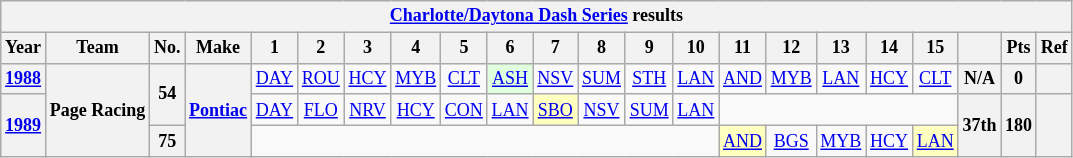<table class="wikitable" style="text-align:center; font-size:75%">
<tr>
<th colspan=32><a href='#'>Charlotte/Daytona Dash Series</a> results</th>
</tr>
<tr>
<th>Year</th>
<th>Team</th>
<th>No.</th>
<th>Make</th>
<th>1</th>
<th>2</th>
<th>3</th>
<th>4</th>
<th>5</th>
<th>6</th>
<th>7</th>
<th>8</th>
<th>9</th>
<th>10</th>
<th>11</th>
<th>12</th>
<th>13</th>
<th>14</th>
<th>15</th>
<th></th>
<th>Pts</th>
<th>Ref</th>
</tr>
<tr>
<th><a href='#'>1988</a></th>
<th rowspan=3>Page Racing</th>
<th rowspan=2>54</th>
<th rowspan=3><a href='#'>Pontiac</a></th>
<td><a href='#'>DAY</a></td>
<td><a href='#'>ROU</a></td>
<td><a href='#'>HCY</a></td>
<td><a href='#'>MYB</a></td>
<td><a href='#'>CLT</a></td>
<td style="background:#DFFFDF;"><a href='#'>ASH</a><br></td>
<td><a href='#'>NSV</a></td>
<td><a href='#'>SUM</a></td>
<td><a href='#'>STH</a></td>
<td><a href='#'>LAN</a></td>
<td><a href='#'>AND</a></td>
<td><a href='#'>MYB</a></td>
<td><a href='#'>LAN</a></td>
<td><a href='#'>HCY</a></td>
<td><a href='#'>CLT</a></td>
<th>N/A</th>
<th>0</th>
<th></th>
</tr>
<tr>
<th rowspan=2><a href='#'>1989</a></th>
<td><a href='#'>DAY</a></td>
<td><a href='#'>FLO</a></td>
<td><a href='#'>NRV</a></td>
<td><a href='#'>HCY</a></td>
<td><a href='#'>CON</a></td>
<td><a href='#'>LAN</a></td>
<td style="background:#FFFFBF;"><a href='#'>SBO</a><br></td>
<td><a href='#'>NSV</a></td>
<td><a href='#'>SUM</a></td>
<td><a href='#'>LAN</a></td>
<td colspan=5></td>
<th rowspan=2>37th</th>
<th rowspan=2>180</th>
<th rowspan=2></th>
</tr>
<tr>
<th>75</th>
<td colspan=10></td>
<td style="background:#FFFFBF;"><a href='#'>AND</a><br></td>
<td><a href='#'>BGS</a></td>
<td><a href='#'>MYB</a></td>
<td><a href='#'>HCY</a></td>
<td style="background:#FFFFBF;"><a href='#'>LAN</a><br></td>
</tr>
</table>
